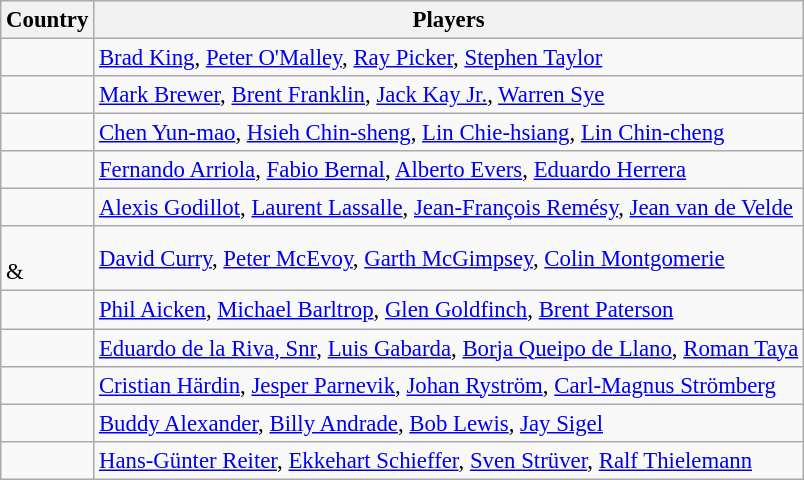<table class="wikitable" style="font-size:95%;">
<tr>
<th>Country</th>
<th>Players</th>
</tr>
<tr>
<td></td>
<td><a href='#'>Brad King</a>, <a href='#'>Peter O'Malley</a>, <a href='#'>Ray Picker</a>, <a href='#'>Stephen Taylor</a></td>
</tr>
<tr>
<td></td>
<td><a href='#'>Mark Brewer</a>, <a href='#'>Brent Franklin</a>, <a href='#'>Jack Kay Jr.</a>, <a href='#'>Warren Sye</a></td>
</tr>
<tr>
<td></td>
<td><a href='#'>Chen Yun-mao</a>, <a href='#'>Hsieh Chin-sheng</a>, <a href='#'>Lin Chie-hsiang</a>, <a href='#'>Lin Chin-cheng</a></td>
</tr>
<tr>
<td></td>
<td><a href='#'>Fernando Arriola</a>, <a href='#'>Fabio Bernal</a>, <a href='#'>Alberto Evers</a>, <a href='#'>Eduardo Herrera</a></td>
</tr>
<tr>
<td></td>
<td><a href='#'>Alexis Godillot</a>, <a href='#'>Laurent Lassalle</a>, <a href='#'>Jean-François Remésy</a>, <a href='#'>Jean van de Velde</a></td>
</tr>
<tr>
<td><br>& </td>
<td><a href='#'>David Curry</a>, <a href='#'>Peter McEvoy</a>, <a href='#'>Garth McGimpsey</a>, <a href='#'>Colin Montgomerie</a></td>
</tr>
<tr>
<td></td>
<td><a href='#'>Phil Aicken</a>, <a href='#'>Michael Barltrop</a>, <a href='#'>Glen Goldfinch</a>, <a href='#'>Brent Paterson</a></td>
</tr>
<tr>
<td></td>
<td><a href='#'>Eduardo de la Riva, Snr</a>, <a href='#'>Luis Gabarda</a>, <a href='#'>Borja Queipo de Llano</a>, <a href='#'>Roman Taya</a></td>
</tr>
<tr>
<td></td>
<td><a href='#'>Cristian Härdin</a>, <a href='#'>Jesper Parnevik</a>, <a href='#'>Johan Ryström</a>, <a href='#'>Carl-Magnus Strömberg</a></td>
</tr>
<tr>
<td></td>
<td><a href='#'>Buddy Alexander</a>, <a href='#'>Billy Andrade</a>, <a href='#'>Bob Lewis</a>, <a href='#'>Jay Sigel</a></td>
</tr>
<tr>
<td></td>
<td><a href='#'>Hans-Günter Reiter</a>, <a href='#'>Ekkehart Schieffer</a>, <a href='#'>Sven Strüver</a>, <a href='#'>Ralf Thielemann</a></td>
</tr>
</table>
